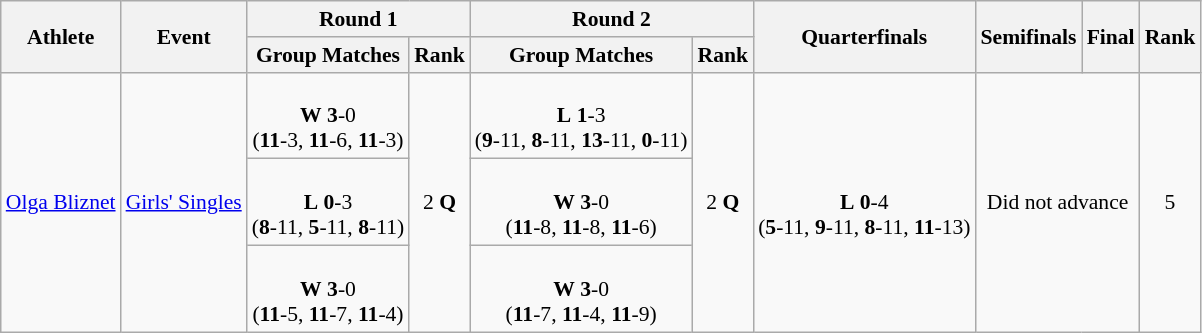<table class="wikitable" border="1" style="font-size:90%">
<tr>
<th rowspan=2>Athlete</th>
<th rowspan=2>Event</th>
<th colspan=2>Round 1</th>
<th colspan=2>Round 2</th>
<th rowspan=2>Quarterfinals</th>
<th rowspan=2>Semifinals</th>
<th rowspan=2>Final</th>
<th rowspan=2>Rank</th>
</tr>
<tr>
<th>Group Matches</th>
<th>Rank</th>
<th>Group Matches</th>
<th>Rank</th>
</tr>
<tr>
<td rowspan=3><a href='#'>Olga Bliznet</a></td>
<td rowspan=3><a href='#'>Girls' Singles</a></td>
<td align=center> <br> <strong>W</strong> <strong>3</strong>-0 <br> (<strong>11</strong>-3, <strong>11</strong>-6, <strong>11</strong>-3)</td>
<td rowspan=3 align=center>2 <strong>Q</strong></td>
<td align=center> <br> <strong>L</strong> <strong>1</strong>-3 <br> (<strong>9</strong>-11, <strong>8</strong>-11, <strong>13</strong>-11, <strong>0</strong>-11)</td>
<td rowspan=3 align=center>2 <strong>Q</strong></td>
<td rowspan=3 align=center> <br> <strong>L</strong> <strong>0</strong>-4 <br> (<strong>5</strong>-11, <strong>9</strong>-11, <strong>8</strong>-11, <strong>11</strong>-13)</td>
<td rowspan=3 colspan=2 align=center>Did not advance</td>
<td rowspan=3 align=center>5</td>
</tr>
<tr>
<td align=center> <br> <strong>L</strong> <strong>0</strong>-3 <br> (<strong>8</strong>-11, <strong>5</strong>-11, <strong>8</strong>-11)</td>
<td align=center> <br> <strong>W</strong> <strong>3</strong>-0 <br> (<strong>11</strong>-8, <strong>11</strong>-8, <strong>11</strong>-6)</td>
</tr>
<tr>
<td align=center> <br> <strong>W</strong> <strong>3</strong>-0 <br> (<strong>11</strong>-5, <strong>11</strong>-7, <strong>11</strong>-4)</td>
<td align=center> <br> <strong>W</strong> <strong>3</strong>-0 <br> (<strong>11</strong>-7, <strong>11</strong>-4, <strong>11</strong>-9)</td>
</tr>
</table>
